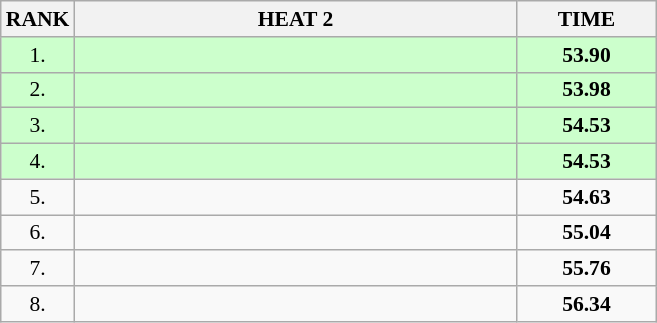<table class="wikitable" style="border-collapse: collapse; font-size: 90%;">
<tr>
<th>RANK</th>
<th align="left" style="width: 20em">HEAT 2</th>
<th align="center" style="width: 6em">TIME</th>
</tr>
<tr style="background:#ccffcc;">
<td align="center">1.</td>
<td></td>
<td align="center"><strong>53.90</strong></td>
</tr>
<tr style="background:#ccffcc;">
<td align="center">2.</td>
<td></td>
<td align="center"><strong>53.98</strong></td>
</tr>
<tr style="background:#ccffcc;">
<td align="center">3.</td>
<td></td>
<td align="center"><strong>54.53</strong></td>
</tr>
<tr style="background:#ccffcc;">
<td align="center">4.</td>
<td></td>
<td align="center"><strong>54.53</strong></td>
</tr>
<tr>
<td align="center">5.</td>
<td></td>
<td align="center"><strong>54.63</strong></td>
</tr>
<tr>
<td align="center">6.</td>
<td></td>
<td align="center"><strong>55.04</strong></td>
</tr>
<tr>
<td align="center">7.</td>
<td></td>
<td align="center"><strong>55.76</strong></td>
</tr>
<tr>
<td align="center">8.</td>
<td></td>
<td align="center"><strong>56.34</strong></td>
</tr>
</table>
